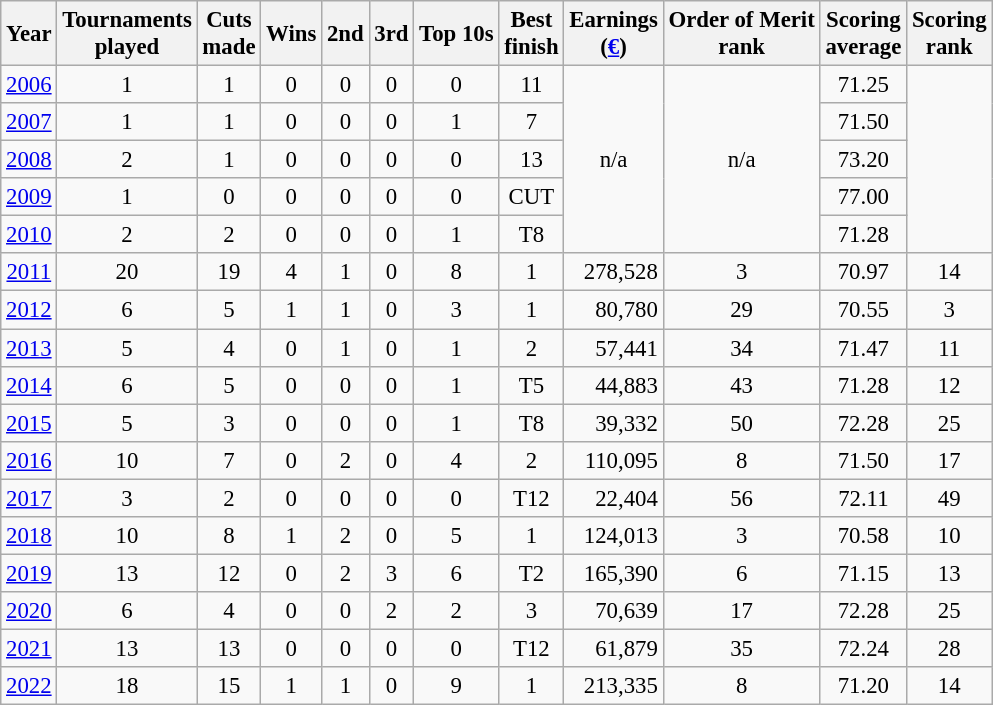<table class="wikitable" style="text-align:center; font-size: 95%;">
<tr>
<th>Year</th>
<th>Tournaments <br>played</th>
<th>Cuts <br>made</th>
<th>Wins</th>
<th>2nd</th>
<th>3rd</th>
<th>Top 10s</th>
<th>Best <br>finish</th>
<th>Earnings<br>(<a href='#'>€</a>)</th>
<th>Order of Merit<br>rank</th>
<th>Scoring <br>average</th>
<th>Scoring<br>rank</th>
</tr>
<tr>
<td><a href='#'>2006</a></td>
<td>1</td>
<td>1</td>
<td>0</td>
<td>0</td>
<td>0</td>
<td>0</td>
<td>11</td>
<td align="center" rowspan=5>n/a</td>
<td align="center" rowspan=5>n/a</td>
<td>71.25</td>
<td align="center" rowspan=5></td>
</tr>
<tr>
<td><a href='#'>2007</a></td>
<td>1</td>
<td>1</td>
<td>0</td>
<td>0</td>
<td>0</td>
<td>1</td>
<td>7</td>
<td>71.50</td>
</tr>
<tr>
<td><a href='#'>2008</a></td>
<td>2</td>
<td>1</td>
<td>0</td>
<td>0</td>
<td>0</td>
<td>0</td>
<td>13</td>
<td>73.20</td>
</tr>
<tr>
<td><a href='#'>2009</a></td>
<td>1</td>
<td>0</td>
<td>0</td>
<td>0</td>
<td>0</td>
<td>0</td>
<td>CUT</td>
<td>77.00</td>
</tr>
<tr>
<td><a href='#'>2010</a></td>
<td>2</td>
<td>2</td>
<td>0</td>
<td>0</td>
<td>0</td>
<td>1</td>
<td>T8</td>
<td>71.28</td>
</tr>
<tr>
<td><a href='#'>2011</a></td>
<td>20</td>
<td>19</td>
<td>4</td>
<td>1</td>
<td>0</td>
<td>8</td>
<td>1</td>
<td align=right>278,528</td>
<td>3</td>
<td>70.97</td>
<td>14</td>
</tr>
<tr>
<td><a href='#'>2012</a></td>
<td>6</td>
<td>5</td>
<td>1</td>
<td>1</td>
<td>0</td>
<td>3</td>
<td>1</td>
<td align=right>80,780</td>
<td>29</td>
<td>70.55</td>
<td>3</td>
</tr>
<tr>
<td><a href='#'>2013</a></td>
<td>5</td>
<td>4</td>
<td>0</td>
<td>1</td>
<td>0</td>
<td>1</td>
<td>2</td>
<td align=right>57,441</td>
<td>34</td>
<td>71.47</td>
<td>11</td>
</tr>
<tr>
<td><a href='#'>2014</a></td>
<td>6</td>
<td>5</td>
<td>0</td>
<td>0</td>
<td>0</td>
<td>1</td>
<td>T5</td>
<td align=right>44,883</td>
<td>43</td>
<td>71.28</td>
<td>12</td>
</tr>
<tr>
<td><a href='#'>2015</a></td>
<td>5</td>
<td>3</td>
<td>0</td>
<td>0</td>
<td>0</td>
<td>1</td>
<td>T8</td>
<td align=right>39,332</td>
<td>50</td>
<td>72.28</td>
<td>25</td>
</tr>
<tr>
<td><a href='#'>2016</a></td>
<td>10</td>
<td>7</td>
<td>0</td>
<td>2</td>
<td>0</td>
<td>4</td>
<td>2</td>
<td align=right>110,095</td>
<td>8</td>
<td>71.50</td>
<td>17</td>
</tr>
<tr>
<td><a href='#'>2017</a></td>
<td>3</td>
<td>2</td>
<td>0</td>
<td>0</td>
<td>0</td>
<td>0</td>
<td>T12</td>
<td align=right>22,404</td>
<td>56</td>
<td>72.11</td>
<td>49</td>
</tr>
<tr>
<td><a href='#'>2018</a></td>
<td>10</td>
<td>8</td>
<td>1</td>
<td>2</td>
<td>0</td>
<td>5</td>
<td>1</td>
<td align=right>124,013</td>
<td>3</td>
<td>70.58</td>
<td>10</td>
</tr>
<tr>
<td><a href='#'>2019</a></td>
<td>13</td>
<td>12</td>
<td>0</td>
<td>2</td>
<td>3</td>
<td>6</td>
<td>T2</td>
<td align=right>165,390</td>
<td>6</td>
<td>71.15</td>
<td>13</td>
</tr>
<tr>
<td><a href='#'>2020</a></td>
<td>6</td>
<td>4</td>
<td>0</td>
<td>0</td>
<td>2</td>
<td>2</td>
<td>3</td>
<td align=right>70,639</td>
<td>17</td>
<td>72.28</td>
<td>25</td>
</tr>
<tr>
<td><a href='#'>2021</a></td>
<td>13</td>
<td>13</td>
<td>0</td>
<td>0</td>
<td>0</td>
<td>0</td>
<td>T12</td>
<td align=right>61,879</td>
<td>35</td>
<td>72.24</td>
<td>28</td>
</tr>
<tr>
<td><a href='#'>2022</a></td>
<td>18</td>
<td>15</td>
<td>1</td>
<td>1</td>
<td>0</td>
<td>9</td>
<td>1</td>
<td align=right>213,335</td>
<td>8</td>
<td>71.20</td>
<td>14</td>
</tr>
</table>
